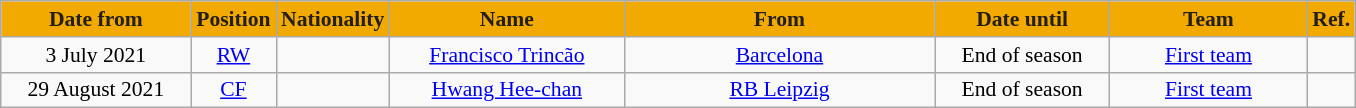<table class="wikitable"  style="text-align:center; font-size:90%; ">
<tr>
<th style="background:#F2A900; color:#231F20; width:120px;">Date from</th>
<th style="background:#F2A900; color:#231F20; width:50px;">Position</th>
<th style="background:#F2A900; color:#231F20; width:50px;">Nationality</th>
<th style="background:#F2A900; color:#231F20; width:150px;">Name</th>
<th style="background:#F2A900; color:#231F20; width:200px;">From</th>
<th style="background:#F2A900; color:#231F20; width:110px;">Date until</th>
<th style="background:#F2A900; color:#231F20; width:125px;">Team</th>
<th style="background:#F2A900; color:#231F20; width:25px;">Ref.</th>
</tr>
<tr>
<td>3 July 2021</td>
<td><a href='#'>RW</a></td>
<td></td>
<td><a href='#'>Francisco Trincão</a></td>
<td> <a href='#'>Barcelona</a></td>
<td>End of season</td>
<td><a href='#'>First team</a></td>
<td></td>
</tr>
<tr>
<td>29 August 2021</td>
<td><a href='#'>CF</a></td>
<td></td>
<td><a href='#'>Hwang Hee-chan</a></td>
<td> <a href='#'>RB Leipzig</a></td>
<td>End of season</td>
<td><a href='#'>First team</a></td>
<td></td>
</tr>
</table>
